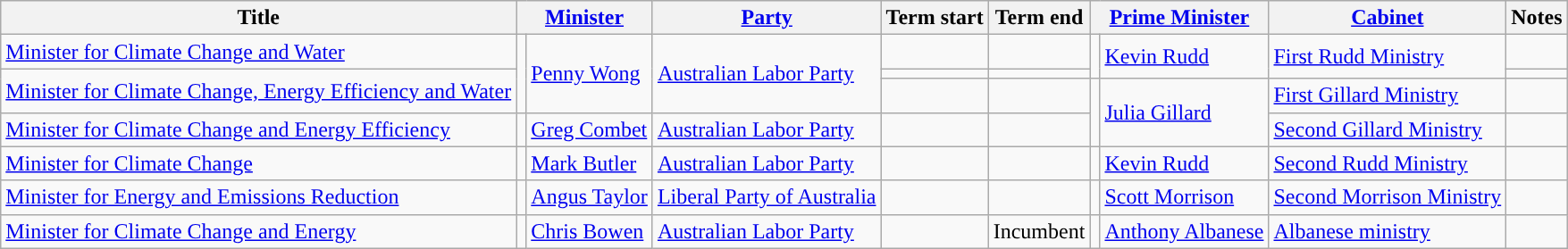<table class="wikitable sortable">
<tr>
<th>Title</th>
<th colspan=2><a href='#'>Minister</a></th>
<th><a href='#'>Party</a></th>
<th>Term start</th>
<th>Term end</th>
<th colspan=2><a href='#'>Prime Minister</a></th>
<th><a href='#'>Cabinet</a></th>
<th class="unsortable">Notes</th>
</tr>
<tr>
<td><a href='#'>Minister for Climate Change and Water</a></td>
<td rowspan=3 bgcolor=></td>
<td rowspan=3><a href='#'>Penny Wong</a></td>
<td rowspan=3><a href='#'>Australian Labor Party</a></td>
<td></td>
<td></td>
<td rowspan=2 bgcolor=></td>
<td rowspan=2><a href='#'>Kevin Rudd</a></td>
<td rowspan=2><a href='#'>First Rudd Ministry</a></td>
<td></td>
</tr>
<tr>
<td rowspan=2><a href='#'>Minister for Climate Change, Energy Efficiency and Water</a></td>
<td></td>
<td></td>
<td></td>
</tr>
<tr>
<td></td>
<td></td>
<td rowspan=2 bgcolor=></td>
<td rowspan=2><a href='#'>Julia Gillard</a></td>
<td><a href='#'>First Gillard Ministry</a></td>
<td></td>
</tr>
<tr>
<td><a href='#'>Minister for Climate Change and Energy Efficiency</a></td>
<td style="color:inherit;background:"></td>
<td><a href='#'>Greg Combet</a></td>
<td><a href='#'>Australian Labor Party</a></td>
<td></td>
<td></td>
<td><a href='#'>Second Gillard Ministry</a></td>
<td></td>
</tr>
<tr>
<td><a href='#'>Minister for Climate Change</a></td>
<td style="color:inherit;background:"></td>
<td><a href='#'>Mark Butler</a></td>
<td><a href='#'>Australian Labor Party</a></td>
<td></td>
<td></td>
<td style="color:inherit;background:"></td>
<td><a href='#'>Kevin Rudd</a></td>
<td><a href='#'>Second Rudd Ministry</a></td>
<td></td>
</tr>
<tr>
<td><a href='#'>Minister for Energy and Emissions Reduction</a></td>
<td style="color:inherit;background:"></td>
<td><a href='#'>Angus Taylor</a></td>
<td><a href='#'>Liberal Party of Australia</a></td>
<td></td>
<td></td>
<td style="color:inherit;background:"></td>
<td><a href='#'>Scott Morrison</a></td>
<td><a href='#'>Second Morrison Ministry</a></td>
<td></td>
</tr>
<tr>
<td><a href='#'>Minister for Climate Change and Energy</a></td>
<td style="color:inherit;background:"></td>
<td><a href='#'>Chris Bowen</a></td>
<td><a href='#'>Australian Labor Party</a></td>
<td></td>
<td>Incumbent</td>
<td style="color:inherit;background:"></td>
<td><a href='#'>Anthony Albanese</a></td>
<td><a href='#'>Albanese ministry</a></td>
<td></td>
</tr>
</table>
